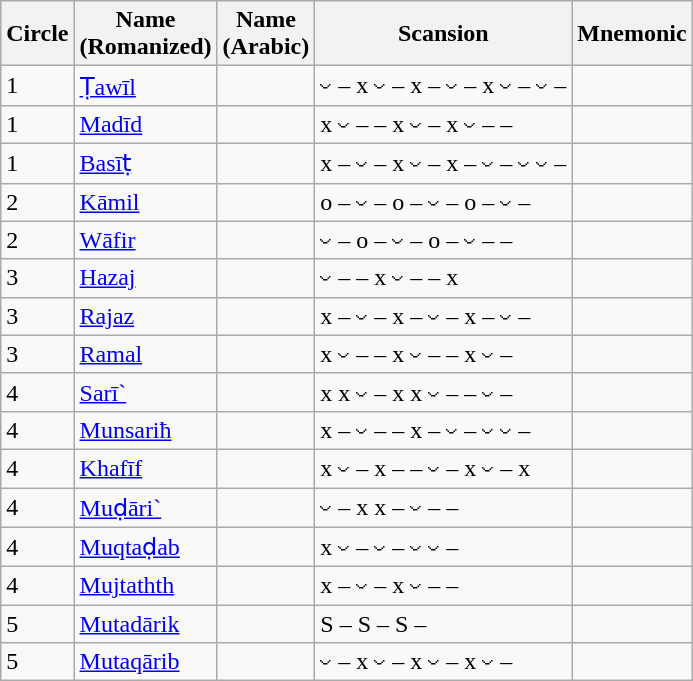<table class="wikitable sortable">
<tr>
<th>Circle</th>
<th>Name<br>(Romanized)</th>
<th>Name<br>(Arabic)</th>
<th scope="col" class="unsortable">Scansion</th>
<th scope="col" class="unsortable">Mnemonic</th>
</tr>
<tr>
<td>1</td>
<td><a href='#'>Ṭawīl</a></td>
<td></td>
<td>⏑ – x ⏑ – x – ⏑ – x ⏑ – ⏑ –</td>
<td></td>
</tr>
<tr>
<td>1</td>
<td><a href='#'>Madīd</a></td>
<td></td>
<td>x ⏑ – – x ⏑ – x ⏑ – –</td>
<td></td>
</tr>
<tr>
<td>1</td>
<td><a href='#'>Basīṭ</a></td>
<td></td>
<td>x – ⏑ – x ⏑ – x – ⏑ – ⏑ ⏑ –</td>
<td></td>
</tr>
<tr>
<td>2</td>
<td><a href='#'>Kāmil</a></td>
<td></td>
<td>o – ⏑ – o – ⏑ – o – ⏑ –</td>
<td></td>
</tr>
<tr>
<td>2</td>
<td><a href='#'>Wāfir</a></td>
<td></td>
<td>⏑ – o – ⏑ – o – ⏑ – –</td>
<td></td>
</tr>
<tr>
<td>3</td>
<td><a href='#'>Hazaj</a></td>
<td></td>
<td>⏑ – – x ⏑ – – x</td>
<td></td>
</tr>
<tr>
<td>3</td>
<td><a href='#'>Rajaz</a></td>
<td></td>
<td>x – ⏑ – x – ⏑ – x – ⏑ –</td>
<td></td>
</tr>
<tr>
<td>3</td>
<td><a href='#'>Ramal</a></td>
<td></td>
<td>x ⏑ – – x ⏑ – – x ⏑ –</td>
<td></td>
</tr>
<tr>
<td>4</td>
<td><a href='#'>Sarī`</a></td>
<td></td>
<td>x x ⏑ – x x ⏑ – – ⏑ –</td>
<td></td>
</tr>
<tr>
<td>4</td>
<td><a href='#'>Munsariħ</a></td>
<td></td>
<td>x – ⏑ – – x – ⏑ – ⏑ ⏑ –</td>
<td></td>
</tr>
<tr>
<td>4</td>
<td><a href='#'>Khafīf</a></td>
<td></td>
<td>x ⏑ – x – – ⏑ – x ⏑ – x</td>
<td></td>
</tr>
<tr>
<td>4</td>
<td><a href='#'>Muḍāri`</a></td>
<td></td>
<td>⏑ – x x – ⏑ – –</td>
<td></td>
</tr>
<tr>
<td>4</td>
<td><a href='#'>Muqtaḍab</a></td>
<td></td>
<td>x ⏑ – ⏑ – ⏑ ⏑ –</td>
<td></td>
</tr>
<tr>
<td>4</td>
<td><a href='#'>Mujtathth</a></td>
<td></td>
<td>x – ⏑ – x ⏑ – –</td>
<td></td>
</tr>
<tr>
<td>5</td>
<td><a href='#'>Mutadārik</a></td>
<td></td>
<td>S – S – S –</td>
<td></td>
</tr>
<tr>
<td>5</td>
<td><a href='#'>Mutaqārib</a></td>
<td></td>
<td>⏑ – x ⏑ – x ⏑ – x ⏑ –</td>
<td></td>
</tr>
</table>
